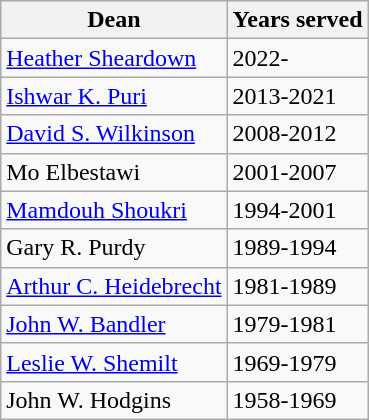<table class="wikitable">
<tr>
<th>Dean</th>
<th>Years served</th>
</tr>
<tr>
<td><a href='#'>Heather Sheardown</a></td>
<td>2022-</td>
</tr>
<tr>
<td><a href='#'>Ishwar K. Puri</a></td>
<td>2013-2021</td>
</tr>
<tr>
<td><a href='#'>David S. Wilkinson</a></td>
<td>2008-2012</td>
</tr>
<tr>
<td>Mo Elbestawi</td>
<td>2001-2007</td>
</tr>
<tr>
<td><a href='#'>Mamdouh Shoukri</a></td>
<td>1994-2001</td>
</tr>
<tr>
<td>Gary R. Purdy</td>
<td>1989-1994</td>
</tr>
<tr>
<td><a href='#'>Arthur C. Heidebrecht</a></td>
<td>1981-1989</td>
</tr>
<tr>
<td><a href='#'>John W. Bandler</a></td>
<td>1979-1981</td>
</tr>
<tr>
<td><a href='#'>Leslie W. Shemilt</a></td>
<td>1969-1979</td>
</tr>
<tr>
<td>John W. Hodgins</td>
<td>1958-1969</td>
</tr>
</table>
